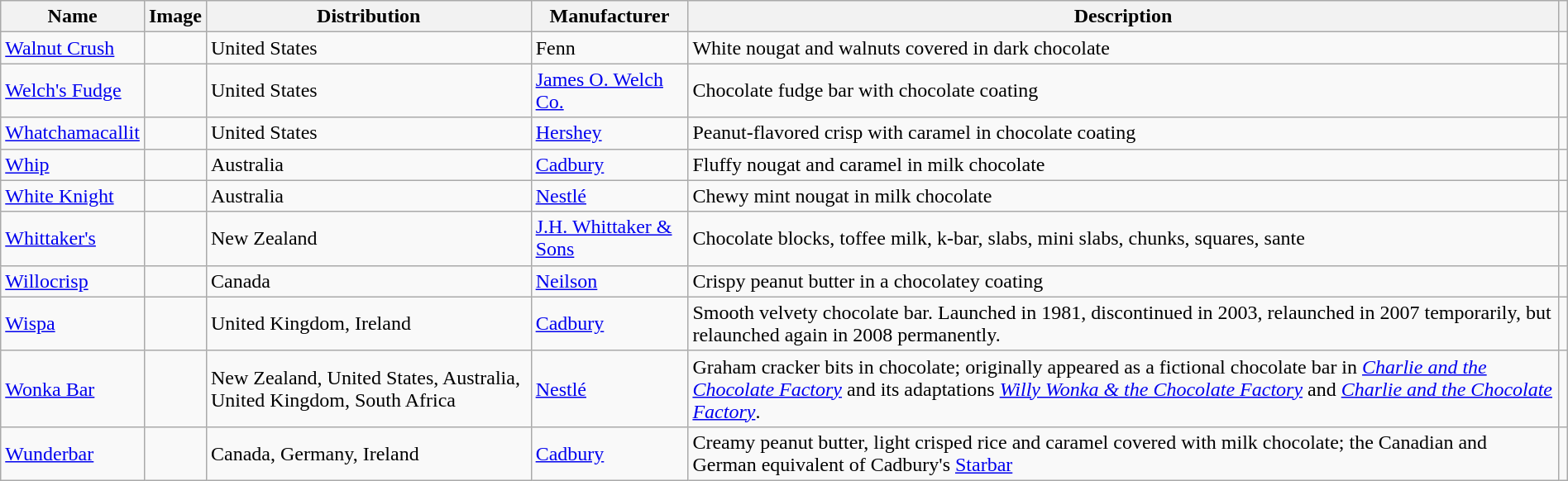<table class="wikitable sortable" style="width:100%">
<tr>
<th>Name</th>
<th class="unsortable">Image</th>
<th>Distribution</th>
<th>Manufacturer</th>
<th>Description</th>
<th></th>
</tr>
<tr>
<td><a href='#'>Walnut Crush</a></td>
<td></td>
<td>United States</td>
<td>Fenn</td>
<td>White nougat and walnuts covered in dark chocolate</td>
<td></td>
</tr>
<tr>
<td><a href='#'>Welch's Fudge</a></td>
<td></td>
<td>United States</td>
<td><a href='#'>James O. Welch Co.</a></td>
<td>Chocolate fudge bar with chocolate coating</td>
<td></td>
</tr>
<tr>
<td><a href='#'>Whatchamacallit</a></td>
<td></td>
<td>United States</td>
<td><a href='#'>Hershey</a></td>
<td>Peanut-flavored crisp with caramel in chocolate coating</td>
<td></td>
</tr>
<tr>
<td><a href='#'>Whip</a></td>
<td></td>
<td>Australia</td>
<td><a href='#'>Cadbury</a></td>
<td>Fluffy nougat and caramel in milk chocolate</td>
<td></td>
</tr>
<tr>
<td><a href='#'>White Knight</a></td>
<td></td>
<td>Australia</td>
<td><a href='#'>Nestlé</a></td>
<td>Chewy mint nougat in milk chocolate</td>
<td></td>
</tr>
<tr>
<td><a href='#'>Whittaker's</a></td>
<td></td>
<td>New Zealand</td>
<td><a href='#'>J.H. Whittaker & Sons</a></td>
<td>Chocolate blocks, toffee milk, k-bar, slabs, mini slabs, chunks, squares, sante</td>
<td></td>
</tr>
<tr>
<td><a href='#'>Willocrisp</a></td>
<td></td>
<td>Canada</td>
<td><a href='#'>Neilson</a></td>
<td>Crispy peanut butter in a chocolatey coating</td>
<td></td>
</tr>
<tr>
<td><a href='#'>Wispa</a></td>
<td></td>
<td>United Kingdom, Ireland</td>
<td><a href='#'>Cadbury</a></td>
<td>Smooth velvety chocolate bar. Launched in 1981, discontinued in 2003, relaunched in 2007 temporarily, but relaunched again in 2008 permanently.</td>
<td></td>
</tr>
<tr>
<td><a href='#'>Wonka Bar</a></td>
<td></td>
<td>New Zealand, United States, Australia, United Kingdom, South Africa</td>
<td><a href='#'>Nestlé</a></td>
<td>Graham cracker bits in chocolate; originally appeared as a fictional chocolate bar in <em><a href='#'>Charlie and the Chocolate Factory</a></em> and its adaptations <em><a href='#'>Willy Wonka & the Chocolate Factory</a></em> and <em><a href='#'>Charlie and the Chocolate Factory</a></em>.</td>
<td></td>
</tr>
<tr>
<td><a href='#'>Wunderbar</a></td>
<td></td>
<td>Canada, Germany, Ireland</td>
<td><a href='#'>Cadbury</a></td>
<td>Creamy peanut butter, light crisped rice and caramel covered with milk chocolate; the Canadian and German equivalent of Cadbury's <a href='#'>Starbar</a></td>
<td></td>
</tr>
</table>
